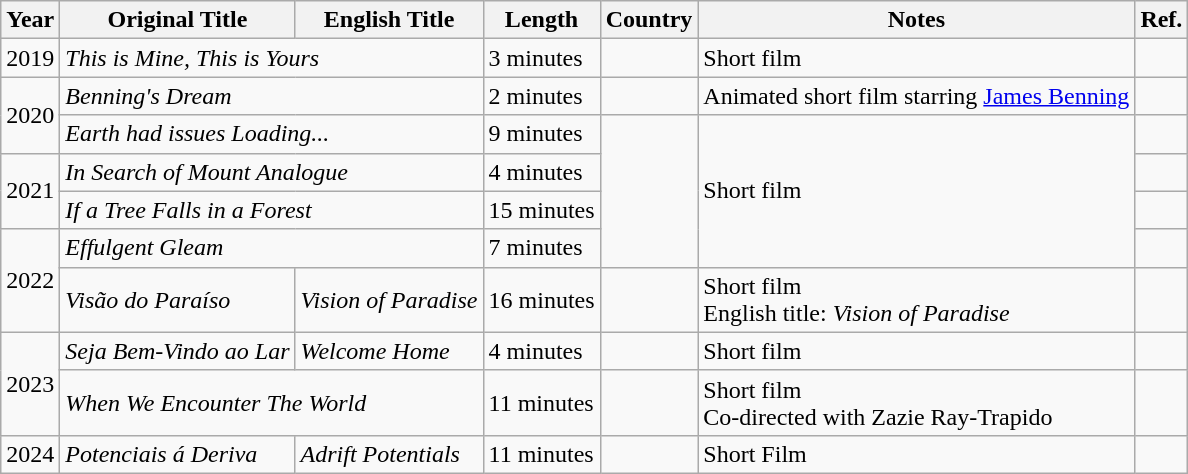<table class="wikitable sortable">
<tr>
<th>Year</th>
<th>Original Title</th>
<th>English Title</th>
<th>Length</th>
<th>Country</th>
<th>Notes</th>
<th>Ref.</th>
</tr>
<tr>
<td>2019</td>
<td colspan="2"><em>This is Mine, This is Yours</em></td>
<td>3 minutes</td>
<td><br></td>
<td>Short film</td>
<td></td>
</tr>
<tr>
<td rowspan="2">2020</td>
<td colspan="2"><em>Benning's Dream</em></td>
<td>2 minutes</td>
<td></td>
<td>Animated short film starring <a href='#'>James Benning</a></td>
<td></td>
</tr>
<tr>
<td colspan="2"><em>Earth had issues Loading...</em></td>
<td>9 minutes</td>
<td rowspan="4"><br></td>
<td rowspan="4">Short film</td>
<td></td>
</tr>
<tr>
<td rowspan="2">2021</td>
<td colspan="2"><em>In Search of Mount Analogue</em></td>
<td>4 minutes</td>
<td></td>
</tr>
<tr>
<td colspan="2"><em>If a Tree Falls in a Forest</em></td>
<td>15 minutes</td>
<td></td>
</tr>
<tr>
<td rowspan="2">2022</td>
<td colspan="2"><em>Effulgent Gleam</em></td>
<td>7 minutes</td>
<td></td>
</tr>
<tr>
<td><em>Visão do Paraíso</em></td>
<td><em>Vision of Paradise</em></td>
<td>16 minutes</td>
<td><br>
</td>
<td>Short film<br>English title: <em>Vision of Paradise</em></td>
<td></td>
</tr>
<tr>
<td rowspan="2">2023</td>
<td><em>Seja Bem-Vindo ao Lar</em></td>
<td><em>Welcome Home</em></td>
<td>4 minutes</td>
<td></td>
<td>Short film</td>
<td></td>
</tr>
<tr>
<td colspan="2"><em>When We Encounter The World</em></td>
<td>11 minutes</td>
<td><br></td>
<td>Short film<br>Co-directed with Zazie Ray-Trapido</td>
<td></td>
</tr>
<tr>
<td>2024</td>
<td><em>Potenciais á Deriva</em></td>
<td><em>Adrift Potentials</em></td>
<td>11 minutes</td>
<td><br></td>
<td>Short Film</td>
<td></td>
</tr>
</table>
